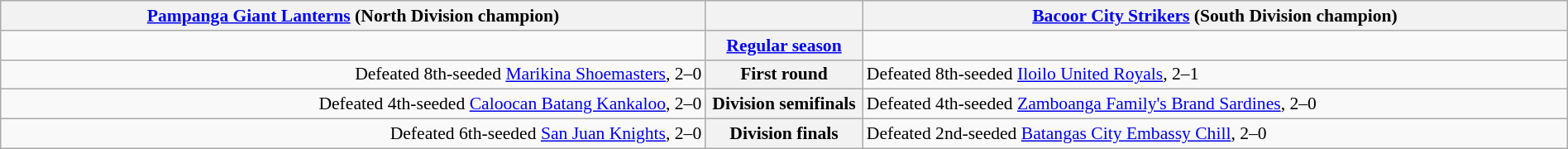<table style="width:100%; font-size:90%" class="wikitable">
<tr valign=top>
<th style="width:45%;"><a href='#'>Pampanga Giant Lanterns</a> (North Division champion)</th>
<th></th>
<th style="width:45%;"><a href='#'>Bacoor City Strikers</a> (South Division champion)</th>
</tr>
<tr>
<td align=left></td>
<th><a href='#'>Regular season</a></th>
<td align=left></td>
</tr>
<tr>
<td align=right>Defeated 8th-seeded <a href='#'>Marikina Shoemasters</a>, 2–0</td>
<th>First round</th>
<td align=left>Defeated 8th-seeded <a href='#'>Iloilo United Royals</a>, 2–1</td>
</tr>
<tr>
<td align=right>Defeated 4th-seeded <a href='#'>Caloocan Batang Kankaloo</a>, 2–0</td>
<th>Division semifinals</th>
<td align=left>Defeated 4th-seeded <a href='#'>Zamboanga Family's Brand Sardines</a>, 2–0</td>
</tr>
<tr>
<td align=right>Defeated 6th-seeded <a href='#'>San Juan Knights</a>, 2–0</td>
<th>Division finals</th>
<td align=left>Defeated 2nd-seeded <a href='#'>Batangas City Embassy Chill</a>, 2–0</td>
</tr>
</table>
